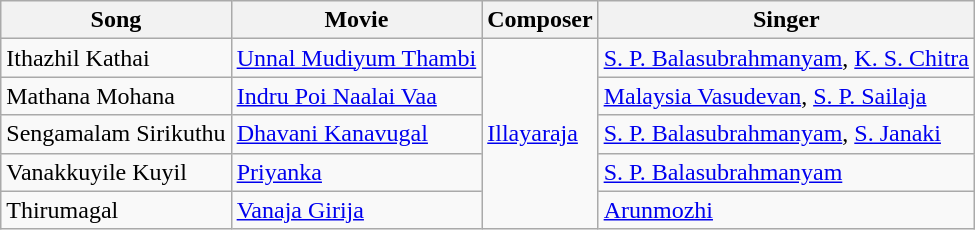<table class="wikitable">
<tr>
<th>Song</th>
<th>Movie</th>
<th>Composer</th>
<th>Singer</th>
</tr>
<tr>
<td>Ithazhil Kathai</td>
<td><a href='#'>Unnal Mudiyum Thambi</a></td>
<td rowspan="5"><a href='#'>Illayaraja</a></td>
<td><a href='#'>S. P. Balasubrahmanyam</a>, <a href='#'>K. S. Chitra</a></td>
</tr>
<tr>
<td>Mathana Mohana</td>
<td><a href='#'>Indru Poi Naalai Vaa</a></td>
<td><a href='#'>Malaysia Vasudevan</a>, <a href='#'>S. P. Sailaja</a></td>
</tr>
<tr>
<td>Sengamalam Sirikuthu</td>
<td><a href='#'>Dhavani Kanavugal</a></td>
<td><a href='#'>S. P. Balasubrahmanyam</a>, <a href='#'>S. Janaki</a></td>
</tr>
<tr>
<td>Vanakkuyile Kuyil</td>
<td><a href='#'>Priyanka</a></td>
<td><a href='#'>S. P. Balasubrahmanyam</a></td>
</tr>
<tr>
<td>Thirumagal</td>
<td><a href='#'>Vanaja Girija</a></td>
<td><a href='#'>Arunmozhi</a></td>
</tr>
</table>
